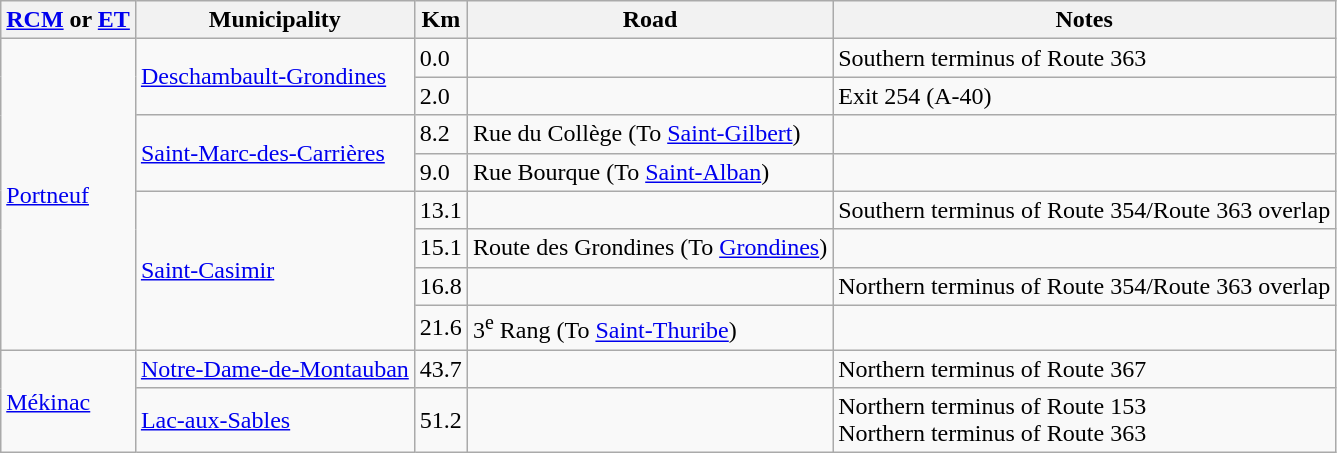<table class=wikitable>
<tr>
<th><a href='#'>RCM</a> or <a href='#'>ET</a></th>
<th>Municipality</th>
<th>Km</th>
<th>Road</th>
<th>Notes</th>
</tr>
<tr>
<td rowspan="8"><a href='#'>Portneuf</a></td>
<td rowspan="2"><a href='#'>Deschambault-Grondines</a></td>
<td>0.0</td>
<td></td>
<td>Southern terminus of Route 363</td>
</tr>
<tr>
<td>2.0</td>
<td></td>
<td>Exit 254 (A-40)</td>
</tr>
<tr>
<td rowspan="2"><a href='#'>Saint-Marc-des-Carrières</a></td>
<td>8.2</td>
<td>Rue du Collège (To <a href='#'>Saint-Gilbert</a>)</td>
<td></td>
</tr>
<tr>
<td>9.0</td>
<td>Rue Bourque (To <a href='#'>Saint-Alban</a>)</td>
<td></td>
</tr>
<tr>
<td rowspan="4"><a href='#'>Saint-Casimir</a></td>
<td>13.1</td>
<td></td>
<td>Southern terminus of Route 354/Route 363 overlap</td>
</tr>
<tr>
<td>15.1</td>
<td>Route des Grondines (To <a href='#'>Grondines</a>)</td>
<td></td>
</tr>
<tr>
<td>16.8</td>
<td></td>
<td>Northern terminus of Route 354/Route 363 overlap</td>
</tr>
<tr>
<td>21.6</td>
<td>3<sup>e</sup> Rang (To <a href='#'>Saint-Thuribe</a>)</td>
<td></td>
</tr>
<tr>
<td rowspan="2"><a href='#'>Mékinac</a></td>
<td><a href='#'>Notre-Dame-de-Montauban</a></td>
<td>43.7</td>
<td></td>
<td>Northern terminus of Route 367</td>
</tr>
<tr>
<td><a href='#'>Lac-aux-Sables</a></td>
<td>51.2</td>
<td></td>
<td>Northern terminus of Route 153<br>Northern terminus of Route 363</td>
</tr>
</table>
